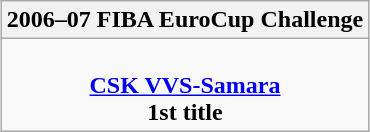<table class=wikitable style="text-align:center; margin:auto">
<tr>
<th>2006–07 FIBA EuroCup Challenge</th>
</tr>
<tr>
<td> <br> <strong><a href='#'>CSK VVS-Samara</a></strong> <br> <strong>1st title</strong></td>
</tr>
</table>
